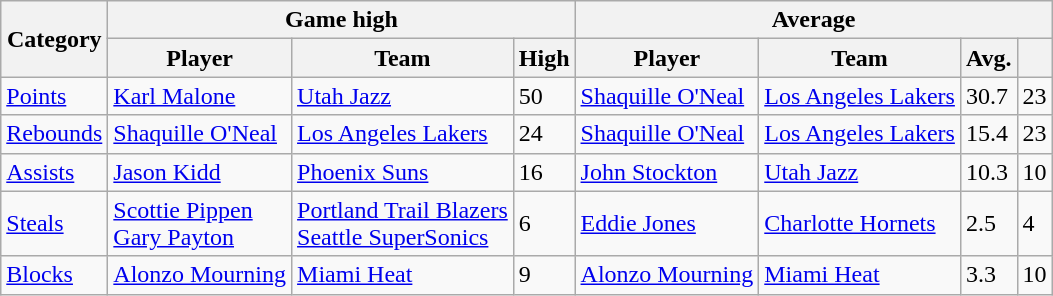<table class=wikitable style="text-align:left;">
<tr>
<th rowspan=2>Category</th>
<th colspan=3>Game high</th>
<th colspan=4>Average</th>
</tr>
<tr>
<th>Player</th>
<th>Team</th>
<th>High</th>
<th>Player</th>
<th>Team</th>
<th>Avg.</th>
<th></th>
</tr>
<tr>
<td><a href='#'>Points</a></td>
<td><a href='#'>Karl Malone</a></td>
<td><a href='#'>Utah Jazz</a></td>
<td>50</td>
<td><a href='#'>Shaquille O'Neal</a></td>
<td><a href='#'>Los Angeles Lakers</a></td>
<td>30.7</td>
<td>23</td>
</tr>
<tr>
<td><a href='#'>Rebounds</a></td>
<td><a href='#'>Shaquille O'Neal</a></td>
<td><a href='#'>Los Angeles Lakers</a></td>
<td>24</td>
<td><a href='#'>Shaquille O'Neal</a></td>
<td><a href='#'>Los Angeles Lakers</a></td>
<td>15.4</td>
<td>23</td>
</tr>
<tr>
<td><a href='#'>Assists</a></td>
<td><a href='#'>Jason Kidd</a></td>
<td><a href='#'>Phoenix Suns</a></td>
<td>16</td>
<td><a href='#'>John Stockton</a></td>
<td><a href='#'>Utah Jazz</a></td>
<td>10.3</td>
<td>10</td>
</tr>
<tr>
<td><a href='#'>Steals</a></td>
<td><a href='#'>Scottie Pippen</a><br><a href='#'>Gary Payton</a></td>
<td><a href='#'>Portland Trail Blazers</a><br><a href='#'>Seattle SuperSonics</a></td>
<td>6</td>
<td><a href='#'>Eddie Jones</a></td>
<td><a href='#'>Charlotte Hornets</a></td>
<td>2.5</td>
<td>4</td>
</tr>
<tr>
<td><a href='#'>Blocks</a></td>
<td><a href='#'>Alonzo Mourning</a></td>
<td><a href='#'>Miami Heat</a></td>
<td>9</td>
<td><a href='#'>Alonzo Mourning</a></td>
<td><a href='#'>Miami Heat</a></td>
<td>3.3</td>
<td>10</td>
</tr>
</table>
